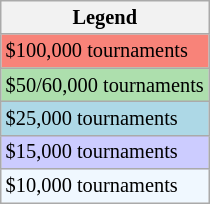<table class=wikitable style="font-size:85%">
<tr>
<th>Legend</th>
</tr>
<tr style="background:#f88379;">
<td>$100,000 tournaments</td>
</tr>
<tr style="background:#addfad;">
<td>$50/60,000 tournaments</td>
</tr>
<tr style="background:lightblue;">
<td>$25,000 tournaments</td>
</tr>
<tr style="background:#ccccff;">
<td>$15,000 tournaments</td>
</tr>
<tr style="background:#f0f8ff;">
<td>$10,000 tournaments</td>
</tr>
</table>
